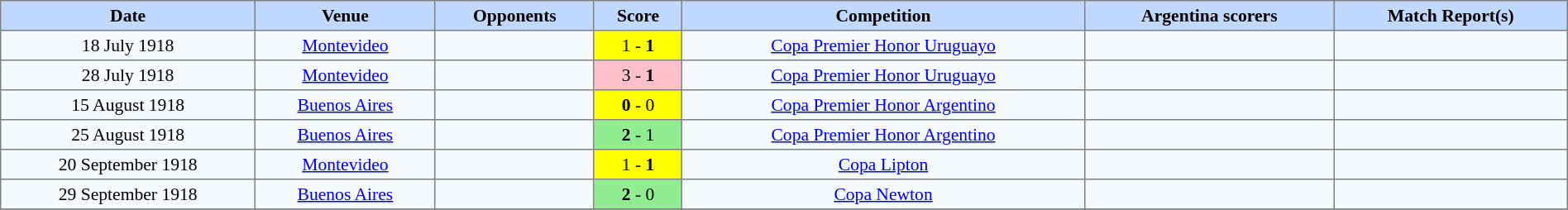<table border=1 style="border-collapse:collapse; font-size:90%;" cellpadding=3 cellspacing=0 width=100%>
<tr bgcolor=#C1D8FF align=center>
<th>Date</th>
<th>Venue</th>
<th>Opponents</th>
<th>Score</th>
<th>Competition</th>
<th>Argentina scorers</th>
<th>Match Report(s)</th>
</tr>
<tr align=center bgcolor=#F5FAFF>
<td>18 July 1918</td>
<td><a href='#'>Montevideo</a></td>
<td></td>
<td bgcolor="yellow">1 - <strong>1</strong></td>
<td><a href='#'>Copa Premier Honor Uruguayo</a></td>
<td></td>
<td></td>
</tr>
<tr align=center bgcolor=#F5FAFF>
<td>28 July 1918</td>
<td><a href='#'>Montevideo</a></td>
<td></td>
<td bgcolor="pink">3 - <strong>1</strong></td>
<td><a href='#'>Copa Premier Honor Uruguayo</a></td>
<td></td>
<td></td>
</tr>
<tr align=center bgcolor=#F5FAFF>
<td>15 August 1918</td>
<td><a href='#'>Buenos Aires</a></td>
<td></td>
<td bgcolor="yellow"><strong>0</strong> - 0</td>
<td><a href='#'>Copa Premier Honor Argentino</a></td>
<td></td>
<td></td>
</tr>
<tr align=center bgcolor=#F5FAFF>
<td>25 August 1918</td>
<td><a href='#'>Buenos Aires</a></td>
<td></td>
<td bgcolor="lightgreen"><strong>2</strong> - 1</td>
<td><a href='#'>Copa Premier Honor Argentino</a></td>
<td></td>
<td></td>
</tr>
<tr align=center bgcolor=#F5FAFF>
<td>20 September 1918</td>
<td><a href='#'>Montevideo</a></td>
<td></td>
<td bgcolor="yellow">1 - <strong>1</strong></td>
<td><a href='#'>Copa Lipton</a></td>
<td></td>
<td></td>
</tr>
<tr align=center bgcolor=#F5FAFF>
<td>29 September 1918</td>
<td><a href='#'>Buenos Aires</a></td>
<td></td>
<td bgcolor="lightgreen"><strong>2</strong> - 0</td>
<td><a href='#'>Copa Newton</a></td>
<td></td>
<td></td>
</tr>
<tr>
</tr>
</table>
